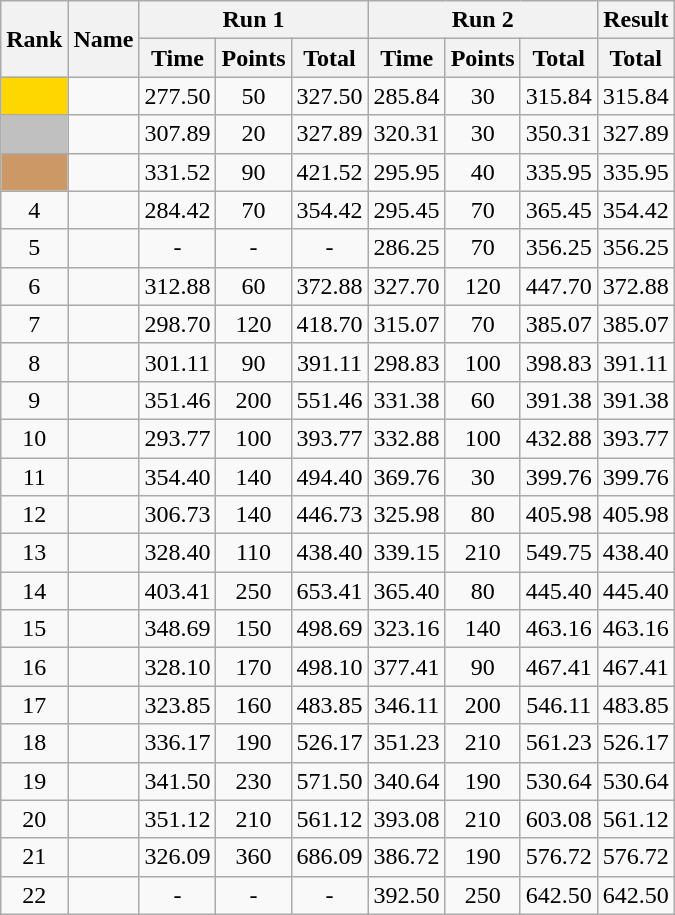<table class="wikitable" style="text-align:center">
<tr>
<th rowspan=2>Rank</th>
<th rowspan=2>Name</th>
<th colspan=3>Run 1</th>
<th colspan=3>Run 2</th>
<th>Result</th>
</tr>
<tr>
<th>Time</th>
<th>Points</th>
<th>Total</th>
<th>Time</th>
<th>Points</th>
<th>Total</th>
<th>Total</th>
</tr>
<tr>
<td bgcolor=gold></td>
<td align=left></td>
<td>277.50</td>
<td>50</td>
<td>327.50</td>
<td>285.84</td>
<td>30</td>
<td>315.84</td>
<td>315.84</td>
</tr>
<tr>
<td bgcolor=silver></td>
<td align=left></td>
<td>307.89</td>
<td>20</td>
<td>327.89</td>
<td>320.31</td>
<td>30</td>
<td>350.31</td>
<td>327.89</td>
</tr>
<tr>
<td bgcolor=cc9966></td>
<td align=left></td>
<td>331.52</td>
<td>90</td>
<td>421.52</td>
<td>295.95</td>
<td>40</td>
<td>335.95</td>
<td>335.95</td>
</tr>
<tr>
<td>4</td>
<td align=left></td>
<td>284.42</td>
<td>70</td>
<td>354.42</td>
<td>295.45</td>
<td>70</td>
<td>365.45</td>
<td>354.42</td>
</tr>
<tr>
<td>5</td>
<td align=left></td>
<td>-</td>
<td>-</td>
<td>-</td>
<td>286.25</td>
<td>70</td>
<td>356.25</td>
<td>356.25</td>
</tr>
<tr>
<td>6</td>
<td align=left></td>
<td>312.88</td>
<td>60</td>
<td>372.88</td>
<td>327.70</td>
<td>120</td>
<td>447.70</td>
<td>372.88</td>
</tr>
<tr>
<td>7</td>
<td align=left></td>
<td>298.70</td>
<td>120</td>
<td>418.70</td>
<td>315.07</td>
<td>70</td>
<td>385.07</td>
<td>385.07</td>
</tr>
<tr>
<td>8</td>
<td align=left></td>
<td>301.11</td>
<td>90</td>
<td>391.11</td>
<td>298.83</td>
<td>100</td>
<td>398.83</td>
<td>391.11</td>
</tr>
<tr>
<td>9</td>
<td align=left></td>
<td>351.46</td>
<td>200</td>
<td>551.46</td>
<td>331.38</td>
<td>60</td>
<td>391.38</td>
<td>391.38</td>
</tr>
<tr>
<td>10</td>
<td align=left></td>
<td>293.77</td>
<td>100</td>
<td>393.77</td>
<td>332.88</td>
<td>100</td>
<td>432.88</td>
<td>393.77</td>
</tr>
<tr>
<td>11</td>
<td align=left></td>
<td>354.40</td>
<td>140</td>
<td>494.40</td>
<td>369.76</td>
<td>30</td>
<td>399.76</td>
<td>399.76</td>
</tr>
<tr>
<td>12</td>
<td align=left></td>
<td>306.73</td>
<td>140</td>
<td>446.73</td>
<td>325.98</td>
<td>80</td>
<td>405.98</td>
<td>405.98</td>
</tr>
<tr>
<td>13</td>
<td align=left></td>
<td>328.40</td>
<td>110</td>
<td>438.40</td>
<td>339.15</td>
<td>210</td>
<td>549.75</td>
<td>438.40</td>
</tr>
<tr>
<td>14</td>
<td align=left></td>
<td>403.41</td>
<td>250</td>
<td>653.41</td>
<td>365.40</td>
<td>80</td>
<td>445.40</td>
<td>445.40</td>
</tr>
<tr>
<td>15</td>
<td align=left></td>
<td>348.69</td>
<td>150</td>
<td>498.69</td>
<td>323.16</td>
<td>140</td>
<td>463.16</td>
<td>463.16</td>
</tr>
<tr>
<td>16</td>
<td align=left></td>
<td>328.10</td>
<td>170</td>
<td>498.10</td>
<td>377.41</td>
<td>90</td>
<td>467.41</td>
<td>467.41</td>
</tr>
<tr>
<td>17</td>
<td align=left></td>
<td>323.85</td>
<td>160</td>
<td>483.85</td>
<td>346.11</td>
<td>200</td>
<td>546.11</td>
<td>483.85</td>
</tr>
<tr>
<td>18</td>
<td align=left></td>
<td>336.17</td>
<td>190</td>
<td>526.17</td>
<td>351.23</td>
<td>210</td>
<td>561.23</td>
<td>526.17</td>
</tr>
<tr>
<td>19</td>
<td align=left></td>
<td>341.50</td>
<td>230</td>
<td>571.50</td>
<td>340.64</td>
<td>190</td>
<td>530.64</td>
<td>530.64</td>
</tr>
<tr>
<td>20</td>
<td align=left></td>
<td>351.12</td>
<td>210</td>
<td>561.12</td>
<td>393.08</td>
<td>210</td>
<td>603.08</td>
<td>561.12</td>
</tr>
<tr>
<td>21</td>
<td align=left></td>
<td>326.09</td>
<td>360</td>
<td>686.09</td>
<td>386.72</td>
<td>190</td>
<td>576.72</td>
<td>576.72</td>
</tr>
<tr>
<td>22</td>
<td align=left></td>
<td>-</td>
<td>-</td>
<td>-</td>
<td>392.50</td>
<td>250</td>
<td>642.50</td>
<td>642.50</td>
</tr>
</table>
